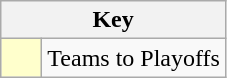<table class="wikitable" style="text-align: center;">
<tr>
<th colspan=2>Key</th>
</tr>
<tr>
<td style="background:#ffffcc; width:20px;"></td>
<td align=left>Teams to Playoffs</td>
</tr>
</table>
